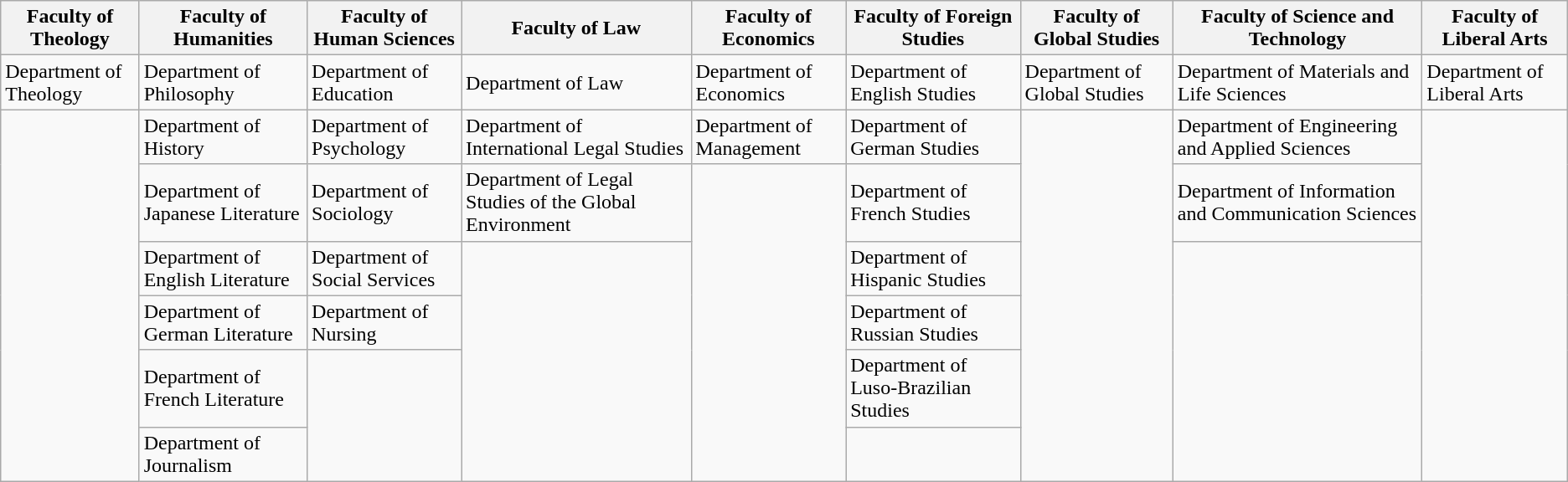<table class="wikitable sortable mw-collapsible mw-collapsed">
<tr>
<th>Faculty of Theology</th>
<th>Faculty of Humanities</th>
<th>Faculty of Human Sciences</th>
<th>Faculty of Law</th>
<th>Faculty of Economics</th>
<th>Faculty of Foreign Studies</th>
<th>Faculty of Global Studies</th>
<th>Faculty of Science and Technology</th>
<th>Faculty of Liberal Arts</th>
</tr>
<tr>
<td>Department of Theology</td>
<td>Department of Philosophy</td>
<td>Department of Education</td>
<td>Department of Law</td>
<td>Department of Economics</td>
<td>Department of English Studies</td>
<td>Department of Global Studies</td>
<td>Department of Materials and Life Sciences</td>
<td>Department of Liberal Arts</td>
</tr>
<tr>
<td rowspan="6"></td>
<td>Department of History</td>
<td>Department of Psychology</td>
<td>Department of International Legal Studies</td>
<td>Department of Management</td>
<td>Department of German Studies</td>
<td rowspan="6"></td>
<td>Department of Engineering and Applied Sciences</td>
<td rowspan="6"></td>
</tr>
<tr>
<td>Department of Japanese Literature</td>
<td>Department of Sociology</td>
<td>Department of Legal Studies of the Global Environment</td>
<td rowspan="5"></td>
<td>Department of French Studies</td>
<td>Department of Information and Communication Sciences</td>
</tr>
<tr>
<td>Department of English Literature</td>
<td>Department of Social Services</td>
<td rowspan="4"></td>
<td>Department of Hispanic Studies</td>
<td rowspan="4"></td>
</tr>
<tr>
<td>Department of German Literature</td>
<td>Department of Nursing</td>
<td>Department of Russian Studies</td>
</tr>
<tr>
<td>Department of French Literature</td>
<td rowspan="2"></td>
<td>Department of Luso-Brazilian Studies</td>
</tr>
<tr>
<td>Department of Journalism</td>
<td></td>
</tr>
</table>
